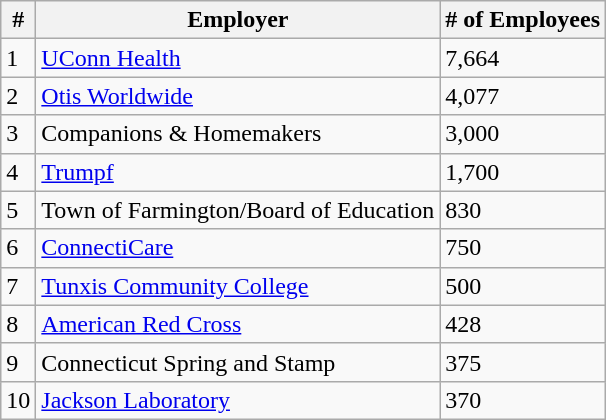<table class="wikitable">
<tr>
<th>#</th>
<th>Employer</th>
<th># of Employees</th>
</tr>
<tr>
<td>1</td>
<td><a href='#'>UConn Health</a></td>
<td>7,664</td>
</tr>
<tr>
<td>2</td>
<td><a href='#'>Otis Worldwide</a></td>
<td>4,077</td>
</tr>
<tr>
<td>3</td>
<td>Companions & Homemakers</td>
<td>3,000</td>
</tr>
<tr>
<td>4</td>
<td><a href='#'>Trumpf</a></td>
<td>1,700</td>
</tr>
<tr>
<td>5</td>
<td>Town of Farmington/Board of Education</td>
<td>830</td>
</tr>
<tr>
<td>6</td>
<td><a href='#'>ConnectiCare</a></td>
<td>750</td>
</tr>
<tr>
<td>7</td>
<td><a href='#'>Tunxis Community College</a></td>
<td>500</td>
</tr>
<tr>
<td>8</td>
<td><a href='#'>American Red Cross</a></td>
<td>428</td>
</tr>
<tr>
<td>9</td>
<td>Connecticut Spring and Stamp</td>
<td>375</td>
</tr>
<tr>
<td>10</td>
<td><a href='#'>Jackson Laboratory</a></td>
<td>370</td>
</tr>
</table>
